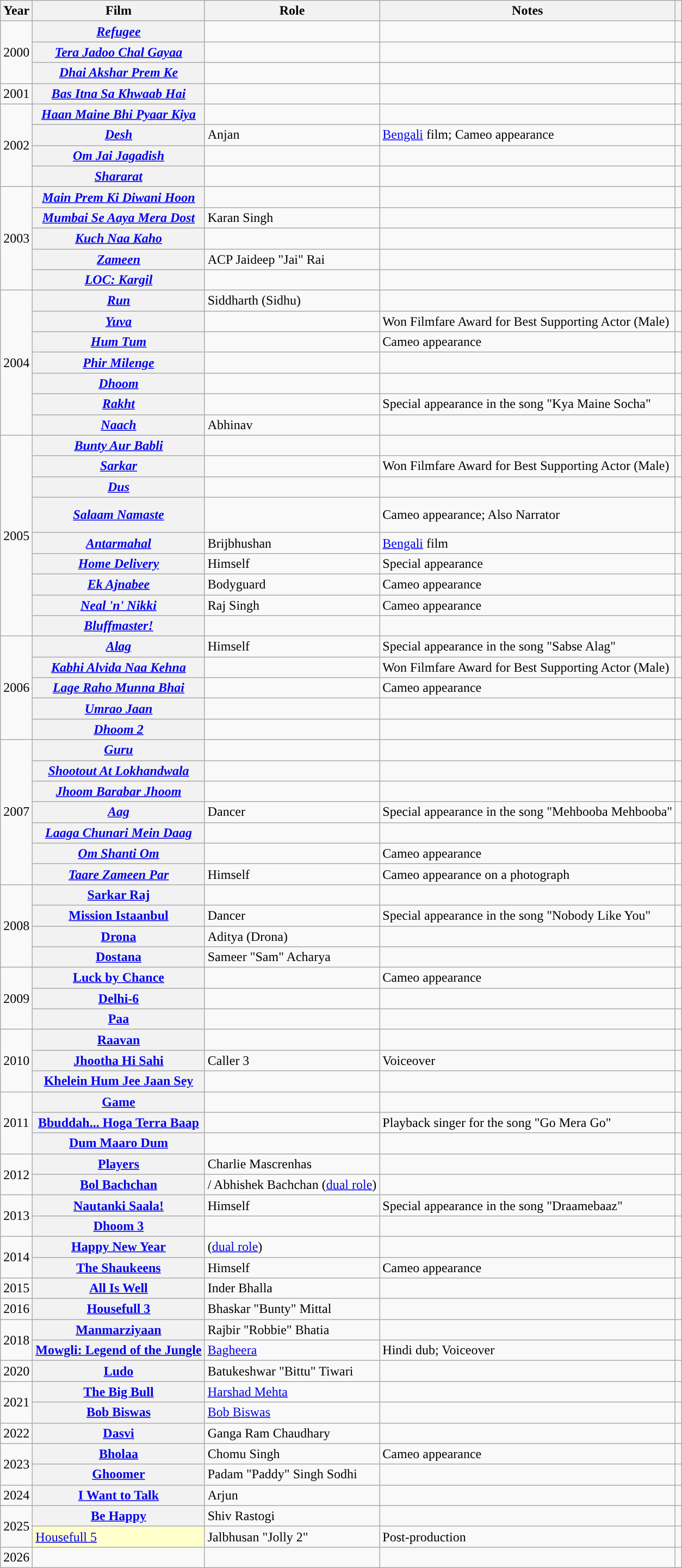<table class="wikitable plainrowheaders sortable">
<tr>
<th scope="col">Year</th>
<th scope="col">Film</th>
<th scope="col">Role</th>
<th scope="col" class="unsortable">Notes</th>
<th scope="col" class="unsortable"></th>
</tr>
<tr>
<td rowspan="3">2000</td>
<th scope="row"><em><a href='#'>Refugee</a></em></th>
<td></td>
<td></td>
<td style="text-align:center;"></td>
</tr>
<tr>
<th scope="row"><em><a href='#'>Tera Jadoo Chal Gayaa</a></em></th>
<td></td>
<td></td>
<td style="text-align:center;"><br></td>
</tr>
<tr>
<th scope="row"><em><a href='#'>Dhai Akshar Prem Ke</a></em></th>
<td></td>
<td></td>
<td style="text-align:center;"><br></td>
</tr>
<tr>
<td>2001</td>
<th scope="row"><em><a href='#'>Bas Itna Sa Khwaab Hai</a></em></th>
<td></td>
<td></td>
<td style="text-align:center;"></td>
</tr>
<tr>
<td rowspan="4">2002</td>
<th scope="row"><em><a href='#'>Haan Maine Bhi Pyaar Kiya</a></em></th>
<td></td>
<td></td>
<td style="text-align:center;"><br></td>
</tr>
<tr>
<th scope="row"><em><a href='#'>Desh</a></em></th>
<td>Anjan</td>
<td><a href='#'>Bengali</a> film; Cameo appearance</td>
<td style="text-align:center;"></td>
</tr>
<tr>
<th scope="row"><em><a href='#'>Om Jai Jagadish</a></em></th>
<td></td>
<td></td>
<td style="text-align:center;"></td>
</tr>
<tr>
<th scope="row"><em><a href='#'>Shararat</a></em></th>
<td></td>
<td></td>
<td style="text-align:center;"><br></td>
</tr>
<tr>
<td rowspan="5">2003</td>
<th scope="row"><em><a href='#'>Main Prem Ki Diwani Hoon</a></em></th>
<td></td>
<td></td>
<td style="text-align:center;"></td>
</tr>
<tr>
<th scope="row"><em><a href='#'>Mumbai Se Aaya Mera Dost</a></em></th>
<td>Karan Singh</td>
<td></td>
<td style="text-align:center;"></td>
</tr>
<tr>
<th scope="row"><em><a href='#'>Kuch Naa Kaho</a></em></th>
<td></td>
<td></td>
<td style="text-align:center;"></td>
</tr>
<tr>
<th scope="row"><em><a href='#'>Zameen</a></em></th>
<td>ACP Jaideep "Jai" Rai</td>
<td></td>
<td style="text-align:center;"></td>
</tr>
<tr>
<th scope="row"><em><a href='#'>LOC: Kargil</a></em></th>
<td></td>
<td></td>
<td style="text-align:center;"></td>
</tr>
<tr>
<td rowspan="7">2004</td>
<th scope="row"><em><a href='#'>Run</a></em></th>
<td>Siddharth (Sidhu)</td>
<td></td>
<td style="text-align:center;"><br></td>
</tr>
<tr>
<th scope="row"><em><a href='#'>Yuva</a></em></th>
<td></td>
<td>Won  Filmfare Award for Best Supporting Actor (Male)</td>
<td style="text-align:center;"></td>
</tr>
<tr>
<th scope="row"><em><a href='#'>Hum Tum</a></em></th>
<td></td>
<td>Cameo appearance</td>
<td style="text-align:center;"><br></td>
</tr>
<tr>
<th scope="row"><em><a href='#'>Phir Milenge</a></em></th>
<td></td>
<td></td>
<td style="text-align:center;"></td>
</tr>
<tr>
<th scope="row"><em><a href='#'>Dhoom</a></em></th>
<td></td>
<td></td>
<td style="text-align:center;"><br></td>
</tr>
<tr>
<th scope="row"><em><a href='#'>Rakht</a></em></th>
<td></td>
<td>Special appearance in the song "Kya Maine Socha"</td>
<td style="text-align:center;"><br></td>
</tr>
<tr>
<th scope="row"><em><a href='#'>Naach</a></em></th>
<td>Abhinav</td>
<td></td>
<td style="text-align:center;"></td>
</tr>
<tr>
<td rowspan="9">2005</td>
<th scope="row"><em><a href='#'>Bunty Aur Babli</a></em></th>
<td></td>
<td></td>
<td style="text-align:center;"><br></td>
</tr>
<tr>
<th scope="row"><em><a href='#'>Sarkar</a></em></th>
<td></td>
<td>Won  Filmfare Award for Best Supporting Actor (Male)</td>
<td style="text-align:center;"></td>
</tr>
<tr>
<th scope="row"><em><a href='#'>Dus</a></em></th>
<td></td>
<td></td>
<td style="text-align:center;"></td>
</tr>
<tr>
<th scope="row"><em><a href='#'>Salaam Namaste</a></em></th>
<td></td>
<td>Cameo appearance; Also Narrator</td>
<td style="text-align:center;"><br><br></td>
</tr>
<tr>
<th scope="row"><em><a href='#'>Antarmahal</a></em></th>
<td>Brijbhushan</td>
<td><a href='#'>Bengali</a> film</td>
<td style="text-align:center;"><br></td>
</tr>
<tr>
<th scope="row"><em><a href='#'>Home Delivery</a></em></th>
<td>Himself</td>
<td>Special appearance</td>
<td style="text-align:center;"><br></td>
</tr>
<tr>
<th scope="row"><em><a href='#'>Ek Ajnabee</a></em></th>
<td>Bodyguard</td>
<td>Cameo appearance</td>
<td style="text-align:center;"><br></td>
</tr>
<tr>
<th scope="row"><em><a href='#'>Neal 'n' Nikki</a></em></th>
<td>Raj Singh</td>
<td>Cameo appearance</td>
<td style="text-align:center;"></td>
</tr>
<tr>
<th scope="row"><em><a href='#'>Bluffmaster!</a></em></th>
<td></td>
<td></td>
<td style="text-align:center;"><br></td>
</tr>
<tr>
<td rowspan="5">2006</td>
<th scope="row"><em><a href='#'>Alag</a></em></th>
<td>Himself</td>
<td>Special appearance in the song "Sabse Alag"</td>
<td style="text-align:center;"></td>
</tr>
<tr>
<th scope="row"><em><a href='#'>Kabhi Alvida Naa Kehna</a></em></th>
<td></td>
<td>Won  Filmfare Award for Best Supporting Actor (Male)</td>
<td style="text-align:center;"></td>
</tr>
<tr>
<th scope="row"><em><a href='#'>Lage Raho Munna Bhai</a></em></th>
<td></td>
<td>Cameo appearance</td>
<td style="text-align:center;"><br></td>
</tr>
<tr>
<th scope="row"><em><a href='#'>Umrao Jaan</a></em></th>
<td></td>
<td></td>
<td style="text-align:center;"></td>
</tr>
<tr>
<th scope="row"><em><a href='#'>Dhoom 2</a></em></th>
<td></td>
<td></td>
<td style="text-align:center;"></td>
</tr>
<tr>
<td rowspan="7">2007</td>
<th scope="row"><em><a href='#'>Guru</a></em></th>
<td></td>
<td></td>
<td style="text-align:center;"></td>
</tr>
<tr>
<th scope="row"><em><a href='#'>Shootout At Lokhandwala</a></em></th>
<td></td>
<td></td>
<td style="text-align:center;"><br></td>
</tr>
<tr>
<th scope="row"><em><a href='#'>Jhoom Barabar Jhoom</a></em></th>
<td></td>
<td></td>
<td style="text-align:center;"></td>
</tr>
<tr>
<th scope="row"><em><a href='#'>Aag</a></em></th>
<td>Dancer</td>
<td>Special appearance in the song "Mehbooba Mehbooba"</td>
<td style="text-align:center;"></td>
</tr>
<tr>
<th scope="row"><em><a href='#'>Laaga Chunari Mein Daag</a></em></th>
<td></td>
<td></td>
<td style="text-align:center;"></td>
</tr>
<tr>
<th scope="row"><em><a href='#'>Om Shanti Om</a></em></th>
<td></td>
<td>Cameo appearance</td>
<td style="text-align:center;"></td>
</tr>
<tr>
<th scope="row"><em><a href='#'>Taare Zameen Par</a></th>
<td>Himself</td>
<td>Cameo appearance on a photograph</td>
<td></td>
</tr>
<tr>
<td rowspan="4">2008</td>
<th scope="row"></em><a href='#'>Sarkar Raj</a><em></th>
<td></td>
<td></td>
<td style="text-align:center;"></td>
</tr>
<tr>
<th scope="row"></em><a href='#'>Mission Istaanbul</a><em></th>
<td>Dancer</td>
<td>Special appearance in the song "Nobody Like You"</td>
<td style="text-align:center;"><br></td>
</tr>
<tr>
<th scope="row"></em><a href='#'>Drona</a><em></th>
<td>Aditya (Drona)</td>
<td></td>
<td style="text-align:center;"></td>
</tr>
<tr>
<th scope="row"></em><a href='#'>Dostana</a><em></th>
<td>Sameer "Sam" Acharya</td>
<td></td>
<td style="text-align:center;"></td>
</tr>
<tr>
<td rowspan="3">2009</td>
<th scope="row"></em><a href='#'>Luck by Chance</a><em></th>
<td></td>
<td>Cameo appearance</td>
<td style="text-align:center;"></td>
</tr>
<tr>
<th scope="row"></em><a href='#'>Delhi-6</a><em></th>
<td></td>
<td></td>
<td style="text-align:center;"></td>
</tr>
<tr>
<th scope="row"></em><a href='#'>Paa</a><em></th>
<td></td>
<td></td>
<td style="text-align:center;"><br></td>
</tr>
<tr>
<td rowspan="3">2010</td>
<th scope="row"></em><a href='#'>Raavan</a><em></th>
<td></td>
<td></td>
<td style="text-align:center;"></td>
</tr>
<tr>
<th scope="row"></em><a href='#'>Jhootha Hi Sahi</a><em></th>
<td>Caller 3</td>
<td>Voiceover</td>
<td style="text-align:center;"><br></td>
</tr>
<tr>
<th scope="row"></em><a href='#'>Khelein Hum Jee Jaan Sey</a><em></th>
<td></td>
<td></td>
<td style="text-align:center;"></td>
</tr>
<tr>
<td rowspan="3">2011</td>
<th scope="row"></em><a href='#'>Game</a><em></th>
<td></td>
<td></td>
<td style="text-align:center;"></td>
</tr>
<tr>
<th scope="row"></em><a href='#'>Bbuddah... Hoga Terra Baap</a><em></th>
<td></td>
<td>Playback singer for the song "Go Mera Go"</td>
<td style="text-align:center;"></td>
</tr>
<tr>
<th scope="row"></em><a href='#'>Dum Maaro Dum</a><em></th>
<td></td>
<td></td>
<td style="text-align:center;"><br></td>
</tr>
<tr>
<td rowspan="2">2012</td>
<th scope="row"></em><a href='#'>Players</a><em></th>
<td>Charlie Mascrenhas</td>
<td></td>
<td style="text-align:center;"><br></td>
</tr>
<tr>
<th scope="row"></em><a href='#'>Bol Bachchan</a><em></th>
<td> / Abhishek Bachchan (<a href='#'>dual role</a>)</td>
<td></td>
<td style="text-align:center;"><br></td>
</tr>
<tr>
<td rowspan="2">2013</td>
<th scope="row"></em><a href='#'>Nautanki Saala!</a><em></th>
<td>Himself</td>
<td>Special appearance in the song "Draamebaaz"</td>
<td style="text-align:center;"></td>
</tr>
<tr>
<th scope="row"></em><a href='#'>Dhoom 3</a><em></th>
<td></td>
<td></td>
<td style="text-align:center;"></td>
</tr>
<tr>
<td rowspan="2">2014</td>
<th scope="row"></em><a href='#'>Happy New Year</a><em></th>
<td> (<a href='#'>dual role</a>)</td>
<td></td>
<td style="text-align:center;"></td>
</tr>
<tr>
<th scope="row"></em><a href='#'>The Shaukeens</a><em></th>
<td>Himself</td>
<td>Cameo appearance</td>
<td style="text-align:center;"></td>
</tr>
<tr>
<td>2015</td>
<th scope="row"></em><a href='#'>All Is Well</a><em></th>
<td>Inder Bhalla</td>
<td></td>
<td style="text-align:center;"><br></td>
</tr>
<tr>
<td>2016</td>
<th scope="row"></em><a href='#'>Housefull 3</a><em></th>
<td>Bhaskar "Bunty" Mittal</td>
<td></td>
<td style="text-align:center;"></td>
</tr>
<tr>
<td rowspan="2">2018</td>
<th scope="row"></em><a href='#'>Manmarziyaan</a><em></th>
<td>Rajbir "Robbie" Bhatia</td>
<td></td>
<td style="text-align:center;"></td>
</tr>
<tr>
<th scope="row"></em><a href='#'>Mowgli: Legend of the Jungle</a><em></th>
<td><a href='#'>Bagheera</a></td>
<td>Hindi dub; Voiceover</td>
<td style="text-align:center;"></td>
</tr>
<tr>
<td>2020</td>
<th scope="row"></em><a href='#'>Ludo</a><em></th>
<td>Batukeshwar "Bittu" Tiwari</td>
<td></td>
<td style="text-align:center;"></td>
</tr>
<tr>
<td rowspan="2">2021</td>
<th scope="row"></em><a href='#'>The Big Bull</a><em></th>
<td><a href='#'>Harshad Mehta</a></td>
<td></td>
<td style="text-align:center;"></td>
</tr>
<tr>
<th scope="row"></em><a href='#'>Bob Biswas</a><em></th>
<td><a href='#'>Bob Biswas</a></td>
<td></td>
<td style="text-align:center;"></td>
</tr>
<tr>
<td>2022</td>
<th scope="row"></em><a href='#'>Dasvi</a><em></th>
<td>Ganga Ram Chaudhary</td>
<td></td>
<td style="text-align:center;"></td>
</tr>
<tr>
<td rowspan="2">2023</td>
<th scope="row"></em><a href='#'>Bholaa</a><em></th>
<td>Chomu Singh</td>
<td>Cameo appearance</td>
<td style="text-align:center;"></td>
</tr>
<tr>
<th scope="row"></em><a href='#'>Ghoomer</a><em></th>
<td>Padam "Paddy" Singh Sodhi</td>
<td></td>
<td style="text-align:center;"></td>
</tr>
<tr>
<td>2024</td>
<th scope="row"></em><a href='#'>I Want to Talk</a><em></th>
<td>Arjun</td>
<td></td>
<td style="text-align:center;"></td>
</tr>
<tr>
<td rowspan="2">2025</td>
<th scope="row"></em><a href='#'>Be Happy</a><em></th>
<td>Shiv Rastogi</td>
<td></td>
<td style="text-align:center;"></td>
</tr>
<tr>
<td style="background:#FFFFCC;"></em><a href='#'>Housefull 5</a><em> </td>
<td>Jalbhusan "Jolly 2"</td>
<td>Post-production</td>
<td style="text-align:center;"></td>
</tr>
<tr>
<td>2026</td>
<td></td>
<td></td>
<td></td>
<td style="text-align: center;"></td>
</tr>
</table>
